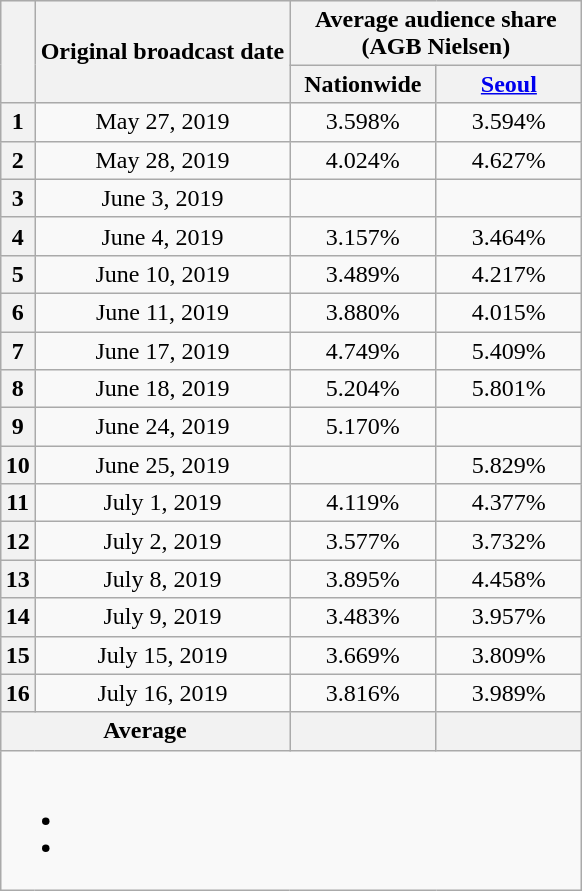<table class="wikitable" style="text-align:center;max-width:450px; margin-left: auto; margin-right: auto; border: none;">
<tr>
</tr>
<tr>
<th rowspan="2"></th>
<th rowspan="2">Original broadcast date</th>
<th colspan="2">Average audience share<br>(AGB Nielsen)</th>
</tr>
<tr>
<th width="90">Nationwide</th>
<th width="90"><a href='#'>Seoul</a></th>
</tr>
<tr>
<th>1</th>
<td>May 27, 2019</td>
<td>3.598%</td>
<td>3.594%</td>
</tr>
<tr>
<th>2</th>
<td>May 28, 2019</td>
<td>4.024%</td>
<td>4.627%</td>
</tr>
<tr>
<th>3</th>
<td>June 3, 2019</td>
<td></td>
<td></td>
</tr>
<tr>
<th>4</th>
<td>June 4, 2019</td>
<td>3.157%</td>
<td>3.464%</td>
</tr>
<tr>
<th>5</th>
<td>June 10, 2019</td>
<td>3.489%</td>
<td>4.217%</td>
</tr>
<tr>
<th>6</th>
<td>June 11, 2019</td>
<td>3.880%</td>
<td>4.015%</td>
</tr>
<tr>
<th>7</th>
<td>June 17, 2019</td>
<td>4.749%</td>
<td>5.409%</td>
</tr>
<tr>
<th>8</th>
<td>June 18, 2019</td>
<td>5.204%</td>
<td>5.801%</td>
</tr>
<tr>
<th>9</th>
<td>June 24, 2019</td>
<td>5.170%</td>
<td></td>
</tr>
<tr>
<th>10</th>
<td>June 25, 2019</td>
<td></td>
<td>5.829%</td>
</tr>
<tr>
<th>11</th>
<td>July 1, 2019</td>
<td>4.119%</td>
<td>4.377%</td>
</tr>
<tr>
<th>12</th>
<td>July 2, 2019</td>
<td>3.577%</td>
<td>3.732%</td>
</tr>
<tr>
<th>13</th>
<td>July 8, 2019</td>
<td>3.895%</td>
<td>4.458%</td>
</tr>
<tr>
<th>14</th>
<td>July 9, 2019</td>
<td>3.483%</td>
<td>3.957%</td>
</tr>
<tr>
<th>15</th>
<td>July 15, 2019</td>
<td>3.669%</td>
<td>3.809%</td>
</tr>
<tr>
<th>16</th>
<td>July 16, 2019</td>
<td>3.816%</td>
<td>3.989%</td>
</tr>
<tr>
<th colspan="2">Average</th>
<th></th>
<th></th>
</tr>
<tr>
<td colspan="6"><br><ul><li></li><li></li></ul></td>
</tr>
</table>
